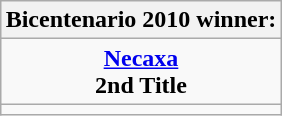<table class="wikitable" style="text-align: center; margin: 0 auto;">
<tr>
<th>Bicentenario 2010 winner:</th>
</tr>
<tr>
<td><strong><a href='#'>Necaxa</a></strong><br><strong>2nd Title</strong></td>
</tr>
<tr>
<td></td>
</tr>
</table>
